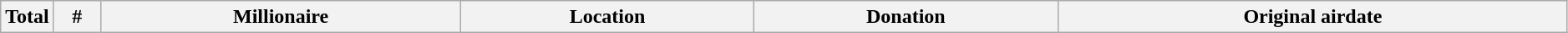<table class="wikitable plainrowheaders" width="99%">
<tr>
<th width=30>Total</th>
<th width=30>#</th>
<th>Millionaire</th>
<th>Location</th>
<th>Donation</th>
<th>Original airdate<br>






</th>
</tr>
</table>
